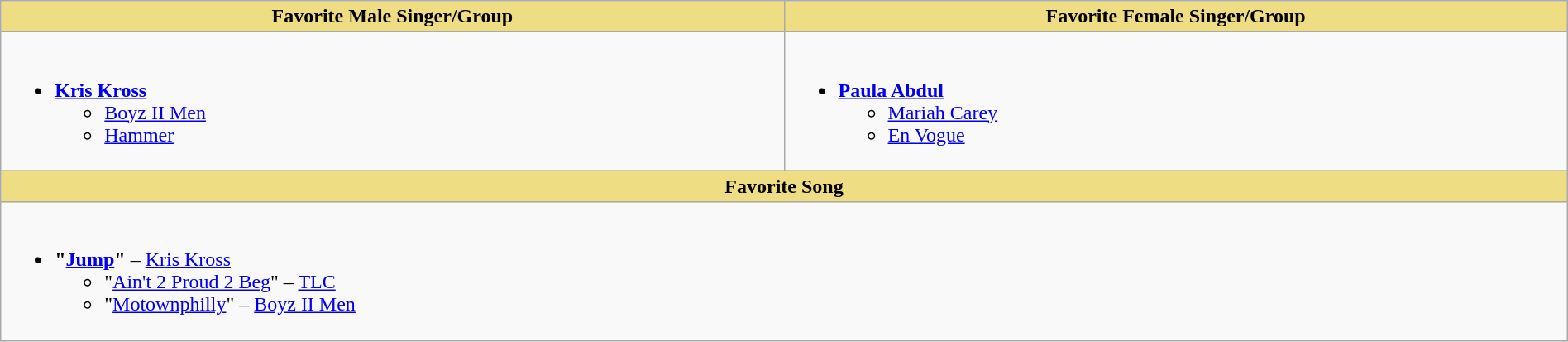<table class="wikitable" style="width:100%">
<tr>
<th style="background:#EEDD82; width:50%">Favorite Male Singer/Group</th>
<th style="background:#EEDD82; width:50%">Favorite Female Singer/Group</th>
</tr>
<tr>
<td valign="top"><br><ul><li><strong><a href='#'>Kris Kross</a></strong><ul><li><a href='#'>Boyz II Men</a></li><li><a href='#'>Hammer</a></li></ul></li></ul></td>
<td valign="top"><br><ul><li><strong><a href='#'>Paula Abdul</a></strong><ul><li><a href='#'>Mariah Carey</a></li><li><a href='#'>En Vogue</a></li></ul></li></ul></td>
</tr>
<tr>
<th style="background:#EEDD82;" colspan="2">Favorite Song</th>
</tr>
<tr>
<td colspan="2" valign="top"><br><ul><li><strong>"<a href='#'>Jump</a>"</strong> – <a href='#'>Kris Kross</a><ul><li>"<a href='#'>Ain't 2 Proud 2 Beg</a>" – <a href='#'>TLC</a></li><li>"<a href='#'>Motownphilly</a>" – <a href='#'>Boyz II Men</a></li></ul></li></ul></td>
</tr>
</table>
